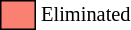<table class="toccolours" style="font-size: 85%; white-space: nowrap">
<tr>
<td style="background:#FA8072; border: 1px solid black">      </td>
<td>Eliminated</td>
</tr>
</table>
